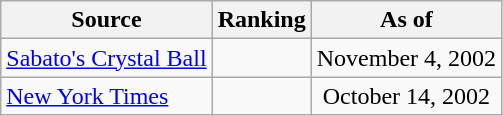<table class="wikitable" style="text-align:center">
<tr>
<th>Source</th>
<th>Ranking</th>
<th>As of</th>
</tr>
<tr>
<td align=left><a href='#'>Sabato's Crystal Ball</a></td>
<td></td>
<td>November 4, 2002</td>
</tr>
<tr>
<td align=left><a href='#'>New York Times</a></td>
<td></td>
<td>October 14, 2002</td>
</tr>
</table>
